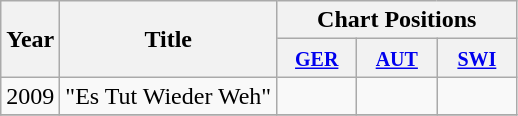<table class="wikitable">
<tr>
<th rowspan="2">Year</th>
<th rowspan="2">Title</th>
<th colspan="3">Chart Positions</th>
</tr>
<tr>
<th width="46"><small><a href='#'>GER</a></small></th>
<th width="46"><small><a href='#'>AUT</a></small></th>
<th width="46"><small><a href='#'>SWI</a></small></th>
</tr>
<tr>
<td>2009</td>
<td>"Es Tut Wieder Weh"</td>
<td></td>
<td></td>
<td></td>
</tr>
<tr>
</tr>
</table>
